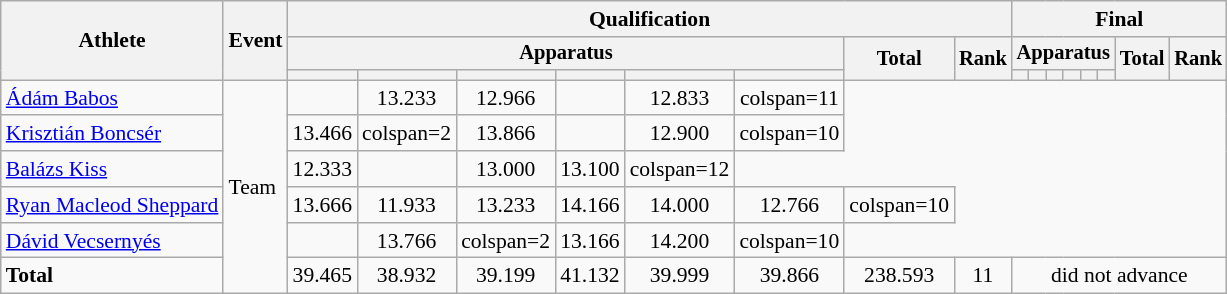<table class="wikitable" style="font-size:90%">
<tr>
<th rowspan=3>Athlete</th>
<th rowspan=3>Event</th>
<th colspan =8>Qualification</th>
<th colspan =8>Final</th>
</tr>
<tr style="font-size:95%">
<th colspan=6>Apparatus</th>
<th rowspan=2>Total</th>
<th rowspan=2>Rank</th>
<th colspan=6>Apparatus</th>
<th rowspan=2>Total</th>
<th rowspan=2>Rank</th>
</tr>
<tr style="font-size:95%">
<th></th>
<th></th>
<th></th>
<th></th>
<th></th>
<th></th>
<th></th>
<th></th>
<th></th>
<th></th>
<th></th>
<th></th>
</tr>
<tr align=center>
<td align=left><a href='#'>Ádám Babos</a></td>
<td align=left rowspan=6>Team</td>
<td></td>
<td>13.233</td>
<td>12.966</td>
<td></td>
<td>12.833</td>
<td>colspan=11 </td>
</tr>
<tr align=center>
<td align=left><a href='#'>Krisztián Boncsér</a></td>
<td>13.466</td>
<td>colspan=2 </td>
<td>13.866</td>
<td></td>
<td>12.900</td>
<td>colspan=10 </td>
</tr>
<tr align=center>
<td align=left><a href='#'>Balázs Kiss</a></td>
<td>12.333</td>
<td></td>
<td>13.000</td>
<td>13.100</td>
<td>colspan=12 </td>
</tr>
<tr align=center>
<td align=left><a href='#'>Ryan Macleod Sheppard</a></td>
<td>13.666</td>
<td>11.933</td>
<td>13.233</td>
<td>14.166</td>
<td>14.000</td>
<td>12.766</td>
<td>colspan=10 </td>
</tr>
<tr align=center>
<td align=left><a href='#'>Dávid Vecsernyés</a></td>
<td></td>
<td>13.766</td>
<td>colspan=2 </td>
<td>13.166</td>
<td>14.200</td>
<td>colspan=10 </td>
</tr>
<tr align=center>
<td align=left><strong>Total</strong></td>
<td>39.465</td>
<td>38.932</td>
<td>39.199</td>
<td>41.132</td>
<td>39.999</td>
<td>39.866</td>
<td>238.593</td>
<td>11</td>
<td colspan=8>did not advance</td>
</tr>
</table>
